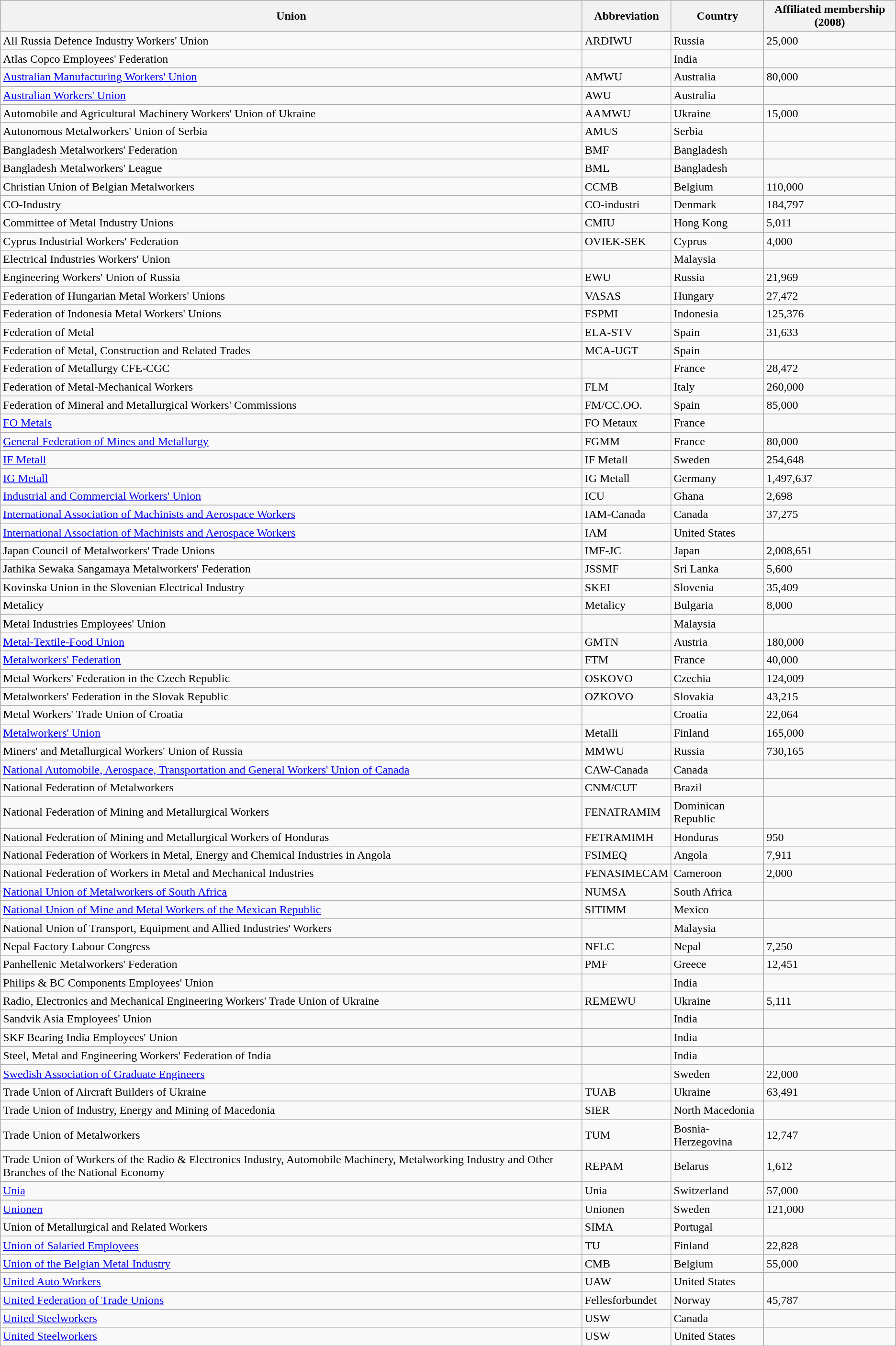<table class="wikitable sortable">
<tr>
<th>Union</th>
<th>Abbreviation</th>
<th>Country</th>
<th>Affiliated membership (2008)</th>
</tr>
<tr>
<td>All Russia Defence Industry Workers' Union</td>
<td>ARDIWU</td>
<td>Russia</td>
<td>25,000</td>
</tr>
<tr>
<td>Atlas Copco Employees' Federation</td>
<td></td>
<td>India</td>
<td></td>
</tr>
<tr>
<td><a href='#'>Australian Manufacturing Workers' Union</a></td>
<td>AMWU</td>
<td>Australia</td>
<td>80,000</td>
</tr>
<tr>
<td><a href='#'>Australian Workers' Union</a></td>
<td>AWU</td>
<td>Australia</td>
<td></td>
</tr>
<tr>
<td>Automobile and Agricultural Machinery Workers' Union of Ukraine</td>
<td>AAMWU</td>
<td>Ukraine</td>
<td>15,000</td>
</tr>
<tr>
<td>Autonomous Metalworkers' Union of Serbia</td>
<td>AMUS</td>
<td>Serbia</td>
<td></td>
</tr>
<tr>
<td>Bangladesh Metalworkers' Federation</td>
<td>BMF</td>
<td>Bangladesh</td>
<td></td>
</tr>
<tr>
<td>Bangladesh Metalworkers' League</td>
<td>BML</td>
<td>Bangladesh</td>
<td></td>
</tr>
<tr>
<td>Christian Union of Belgian Metalworkers</td>
<td>CCMB</td>
<td>Belgium</td>
<td>110,000</td>
</tr>
<tr>
<td>CO-Industry</td>
<td>CO-industri</td>
<td>Denmark</td>
<td>184,797</td>
</tr>
<tr>
<td>Committee of Metal Industry Unions</td>
<td>CMIU</td>
<td>Hong Kong</td>
<td>5,011</td>
</tr>
<tr>
<td>Cyprus Industrial Workers' Federation</td>
<td>OVIEK-SEK</td>
<td>Cyprus</td>
<td>4,000</td>
</tr>
<tr>
<td>Electrical Industries Workers' Union</td>
<td></td>
<td>Malaysia</td>
<td></td>
</tr>
<tr>
<td>Engineering Workers' Union of Russia</td>
<td>EWU</td>
<td>Russia</td>
<td>21,969</td>
</tr>
<tr>
<td>Federation of Hungarian Metal Workers' Unions</td>
<td>VASAS</td>
<td>Hungary</td>
<td>27,472</td>
</tr>
<tr>
<td>Federation of Indonesia Metal Workers' Unions</td>
<td>FSPMI</td>
<td>Indonesia</td>
<td>125,376</td>
</tr>
<tr>
<td>Federation of Metal</td>
<td>ELA-STV</td>
<td>Spain</td>
<td>31,633</td>
</tr>
<tr>
<td>Federation of Metal, Construction and Related Trades</td>
<td>MCA-UGT</td>
<td>Spain</td>
<td></td>
</tr>
<tr>
<td>Federation of Metallurgy CFE-CGC</td>
<td></td>
<td>France</td>
<td>28,472</td>
</tr>
<tr>
<td>Federation of Metal-Mechanical Workers</td>
<td>FLM</td>
<td>Italy</td>
<td>260,000</td>
</tr>
<tr>
<td>Federation of Mineral and Metallurgical Workers' Commissions</td>
<td>FM/CC.OO.</td>
<td>Spain</td>
<td>85,000</td>
</tr>
<tr>
<td><a href='#'>FO Metals</a></td>
<td>FO Metaux</td>
<td>France</td>
<td></td>
</tr>
<tr>
<td><a href='#'>General Federation of Mines and Metallurgy</a></td>
<td>FGMM</td>
<td>France</td>
<td>80,000</td>
</tr>
<tr>
<td><a href='#'>IF Metall</a></td>
<td>IF Metall</td>
<td>Sweden</td>
<td>254,648</td>
</tr>
<tr>
<td><a href='#'>IG Metall</a></td>
<td>IG Metall</td>
<td>Germany</td>
<td>1,497,637</td>
</tr>
<tr>
<td><a href='#'>Industrial and Commercial Workers' Union</a></td>
<td>ICU</td>
<td>Ghana</td>
<td>2,698</td>
</tr>
<tr>
<td><a href='#'>International Association of Machinists and Aerospace Workers</a></td>
<td>IAM-Canada</td>
<td>Canada</td>
<td>37,275</td>
</tr>
<tr>
<td><a href='#'>International Association of Machinists and Aerospace Workers</a></td>
<td>IAM</td>
<td>United States</td>
<td></td>
</tr>
<tr>
<td>Japan Council of Metalworkers' Trade Unions</td>
<td>IMF-JC</td>
<td>Japan</td>
<td>2,008,651</td>
</tr>
<tr>
<td>Jathika Sewaka Sangamaya Metalworkers' Federation</td>
<td>JSSMF</td>
<td>Sri Lanka</td>
<td>5,600</td>
</tr>
<tr>
<td>Kovinska Union in the Slovenian Electrical Industry</td>
<td>SKEI</td>
<td>Slovenia</td>
<td>35,409</td>
</tr>
<tr>
<td>Metalicy</td>
<td>Metalicy</td>
<td>Bulgaria</td>
<td>8,000</td>
</tr>
<tr>
<td>Metal Industries Employees' Union</td>
<td></td>
<td>Malaysia</td>
<td></td>
</tr>
<tr>
<td><a href='#'>Metal-Textile-Food Union</a></td>
<td>GMTN</td>
<td>Austria</td>
<td>180,000</td>
</tr>
<tr>
<td><a href='#'>Metalworkers' Federation</a></td>
<td>FTM</td>
<td>France</td>
<td>40,000</td>
</tr>
<tr>
<td>Metal Workers' Federation in the Czech Republic</td>
<td>OSKOVO</td>
<td>Czechia</td>
<td>124,009</td>
</tr>
<tr>
<td>Metalworkers' Federation in the Slovak Republic</td>
<td>OZKOVO</td>
<td>Slovakia</td>
<td>43,215</td>
</tr>
<tr>
<td>Metal Workers' Trade Union of Croatia</td>
<td></td>
<td>Croatia</td>
<td>22,064</td>
</tr>
<tr>
<td><a href='#'>Metalworkers' Union</a></td>
<td>Metalli</td>
<td>Finland</td>
<td>165,000</td>
</tr>
<tr>
<td>Miners' and Metallurgical Workers' Union of Russia</td>
<td>MMWU</td>
<td>Russia</td>
<td>730,165</td>
</tr>
<tr>
<td><a href='#'>National Automobile, Aerospace, Transportation and General Workers' Union of Canada</a></td>
<td>CAW-Canada</td>
<td>Canada</td>
<td></td>
</tr>
<tr>
<td>National Federation of Metalworkers</td>
<td>CNM/CUT</td>
<td>Brazil</td>
<td></td>
</tr>
<tr>
<td>National Federation of Mining and Metallurgical Workers</td>
<td>FENATRAMIM</td>
<td>Dominican Republic</td>
<td></td>
</tr>
<tr>
<td>National Federation of Mining and Metallurgical Workers of Honduras</td>
<td>FETRAMIMH</td>
<td>Honduras</td>
<td>950</td>
</tr>
<tr>
<td>National Federation of Workers in Metal, Energy and Chemical Industries in Angola</td>
<td>FSIMEQ</td>
<td>Angola</td>
<td>7,911</td>
</tr>
<tr>
<td>National Federation of Workers in Metal and Mechanical Industries</td>
<td>FENASIMECAM</td>
<td>Cameroon</td>
<td>2,000</td>
</tr>
<tr>
<td><a href='#'>National Union of Metalworkers of South Africa</a></td>
<td>NUMSA</td>
<td>South Africa</td>
<td></td>
</tr>
<tr>
<td><a href='#'>National Union of Mine and Metal Workers of the Mexican Republic</a></td>
<td>SITIMM</td>
<td>Mexico</td>
<td></td>
</tr>
<tr>
<td>National Union of Transport, Equipment and Allied Industries' Workers</td>
<td></td>
<td>Malaysia</td>
<td></td>
</tr>
<tr>
<td>Nepal Factory Labour Congress</td>
<td>NFLC</td>
<td>Nepal</td>
<td>7,250</td>
</tr>
<tr>
<td>Panhellenic Metalworkers' Federation</td>
<td>PMF</td>
<td>Greece</td>
<td>12,451</td>
</tr>
<tr>
<td>Philips & BC Components Employees' Union</td>
<td></td>
<td>India</td>
<td></td>
</tr>
<tr>
<td>Radio, Electronics and Mechanical Engineering Workers' Trade Union of Ukraine</td>
<td>REMEWU</td>
<td>Ukraine</td>
<td>5,111</td>
</tr>
<tr>
<td>Sandvik Asia Employees' Union</td>
<td></td>
<td>India</td>
<td></td>
</tr>
<tr>
<td>SKF Bearing India Employees' Union</td>
<td></td>
<td>India</td>
<td></td>
</tr>
<tr>
<td>Steel, Metal and Engineering Workers' Federation of India</td>
<td></td>
<td>India</td>
<td></td>
</tr>
<tr>
<td><a href='#'>Swedish Association of Graduate Engineers</a></td>
<td></td>
<td>Sweden</td>
<td>22,000</td>
</tr>
<tr>
<td>Trade Union of Aircraft Builders of Ukraine</td>
<td>TUAB</td>
<td>Ukraine</td>
<td>63,491</td>
</tr>
<tr>
<td>Trade Union of Industry, Energy and Mining of Macedonia</td>
<td>SIER</td>
<td>North Macedonia</td>
<td></td>
</tr>
<tr>
<td>Trade Union of Metalworkers</td>
<td>TUM</td>
<td>Bosnia-Herzegovina</td>
<td>12,747</td>
</tr>
<tr>
<td>Trade Union of Workers of the Radio & Electronics Industry, Automobile Machinery, Metalworking Industry and Other Branches of the National Economy</td>
<td>REPAM</td>
<td>Belarus</td>
<td>1,612</td>
</tr>
<tr>
<td><a href='#'>Unia</a></td>
<td>Unia</td>
<td>Switzerland</td>
<td>57,000</td>
</tr>
<tr>
<td><a href='#'>Unionen</a></td>
<td>Unionen</td>
<td>Sweden</td>
<td>121,000</td>
</tr>
<tr>
<td>Union of Metallurgical and Related Workers</td>
<td>SIMA</td>
<td>Portugal</td>
<td></td>
</tr>
<tr>
<td><a href='#'>Union of Salaried Employees</a></td>
<td>TU</td>
<td>Finland</td>
<td>22,828</td>
</tr>
<tr>
<td><a href='#'>Union of the Belgian Metal Industry</a></td>
<td>CMB</td>
<td>Belgium</td>
<td>55,000</td>
</tr>
<tr>
<td><a href='#'>United Auto Workers</a></td>
<td>UAW</td>
<td>United States</td>
<td></td>
</tr>
<tr>
<td><a href='#'>United Federation of Trade Unions</a></td>
<td>Fellesforbundet</td>
<td>Norway</td>
<td>45,787</td>
</tr>
<tr>
<td><a href='#'>United Steelworkers</a></td>
<td>USW</td>
<td>Canada</td>
<td></td>
</tr>
<tr>
<td><a href='#'>United Steelworkers</a></td>
<td>USW</td>
<td>United States</td>
<td></td>
</tr>
</table>
